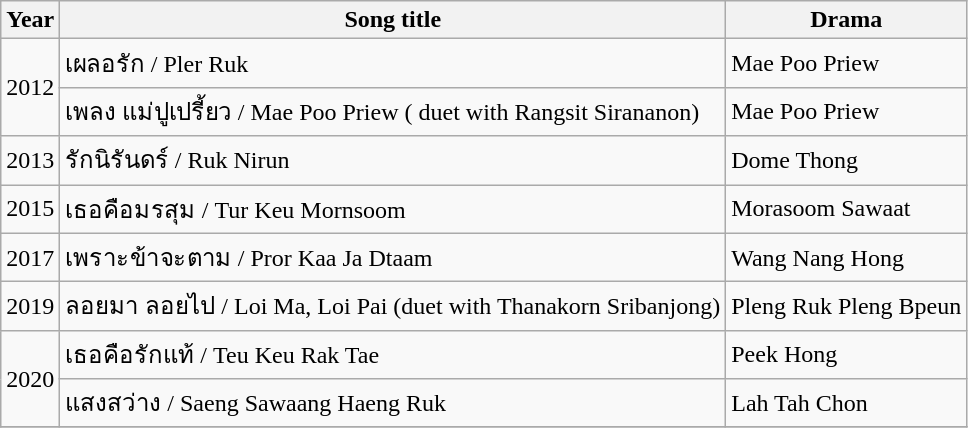<table class="wikitable sortable">
<tr>
<th>Year</th>
<th>Song title</th>
<th>Drama</th>
</tr>
<tr>
<td rowspan=2>2012</td>
<td>เผลอรัก / Pler Ruk</td>
<td>Mae Poo Priew</td>
</tr>
<tr>
<td>เพลง แม่ปูเปรี้ยว / Mae Poo Priew ( duet with Rangsit Sirananon)</td>
<td>Mae Poo Priew</td>
</tr>
<tr>
<td rowspan=1>2013</td>
<td>รักนิรันดร์ / Ruk Nirun</td>
<td>Dome Thong</td>
</tr>
<tr>
<td rowspan=1>2015</td>
<td>เธอคือมรสุม / Tur Keu Mornsoom</td>
<td>Morasoom Sawaat</td>
</tr>
<tr>
<td rowspan=1>2017</td>
<td>เพราะข้าจะตาม / Pror Kaa Ja Dtaam</td>
<td>Wang Nang Hong</td>
</tr>
<tr>
<td rowspan=1>2019</td>
<td>ลอยมา ลอยไป  / Loi Ma, Loi Pai (duet with Thanakorn Sribanjong)</td>
<td>Pleng Ruk Pleng Bpeun</td>
</tr>
<tr>
<td rowspan=2>2020</td>
<td>เธอคือรักแท้ / Teu Keu Rak Tae</td>
<td>Peek Hong</td>
</tr>
<tr>
<td>แสงสว่าง / Saeng Sawaang Haeng Ruk</td>
<td>Lah Tah Chon</td>
</tr>
<tr>
</tr>
</table>
